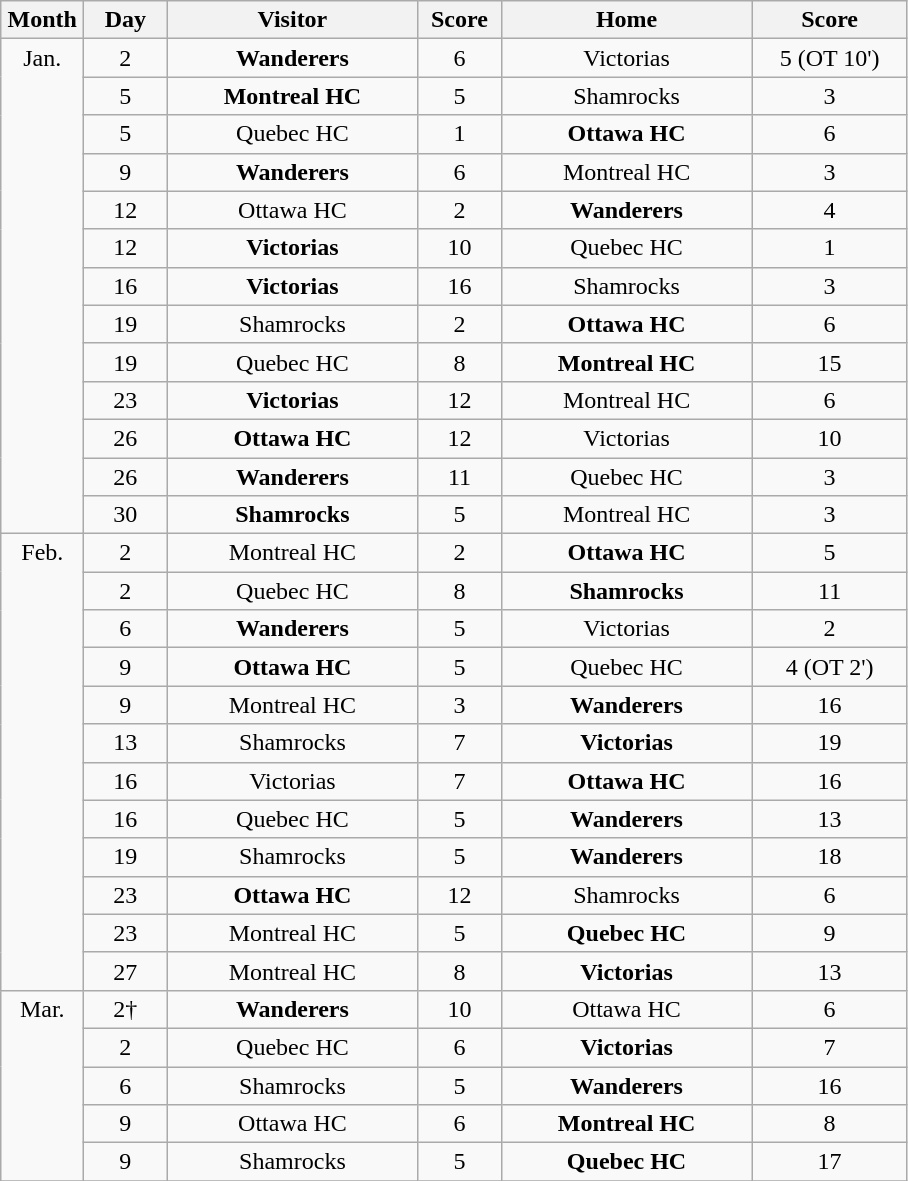<table class="wikitable" style="text-align:center;">
<tr>
<th style="width:3em">Month</th>
<th style="width:3em">Day</th>
<th style="width:10em">Visitor</th>
<th style="width:3em">Score</th>
<th style="width:10em">Home</th>
<th style="width:6em">Score</th>
</tr>
<tr>
<td rowspan=13 valign=top>Jan.</td>
<td>2</td>
<td><strong>Wanderers</strong></td>
<td>6</td>
<td>Victorias</td>
<td>5 (OT 10')</td>
</tr>
<tr>
<td>5</td>
<td><strong>Montreal HC</strong></td>
<td>5</td>
<td>Shamrocks</td>
<td>3</td>
</tr>
<tr>
<td>5</td>
<td>Quebec HC</td>
<td>1</td>
<td><strong>Ottawa HC</strong></td>
<td>6</td>
</tr>
<tr>
<td>9</td>
<td><strong>Wanderers</strong></td>
<td>6</td>
<td>Montreal HC</td>
<td>3</td>
</tr>
<tr>
<td>12</td>
<td>Ottawa HC</td>
<td>2</td>
<td><strong>Wanderers</strong></td>
<td>4</td>
</tr>
<tr>
<td>12</td>
<td><strong>Victorias</strong></td>
<td>10</td>
<td>Quebec HC</td>
<td>1</td>
</tr>
<tr>
<td>16</td>
<td><strong>Victorias</strong></td>
<td>16</td>
<td>Shamrocks</td>
<td>3</td>
</tr>
<tr>
<td>19</td>
<td>Shamrocks</td>
<td>2</td>
<td><strong>Ottawa  HC</strong></td>
<td>6</td>
</tr>
<tr>
<td>19</td>
<td>Quebec HC</td>
<td>8</td>
<td><strong>Montreal HC</strong></td>
<td>15</td>
</tr>
<tr>
<td>23</td>
<td><strong>Victorias</strong></td>
<td>12</td>
<td>Montreal HC</td>
<td>6</td>
</tr>
<tr>
<td>26</td>
<td><strong>Ottawa HC</strong></td>
<td>12</td>
<td>Victorias</td>
<td>10</td>
</tr>
<tr>
<td>26</td>
<td><strong>Wanderers</strong></td>
<td>11</td>
<td>Quebec HC</td>
<td>3</td>
</tr>
<tr>
<td>30</td>
<td><strong>Shamrocks</strong></td>
<td>5</td>
<td>Montreal HC</td>
<td>3</td>
</tr>
<tr>
<td rowspan=12 valign=top>Feb.</td>
<td>2</td>
<td>Montreal HC</td>
<td>2</td>
<td><strong>Ottawa HC</strong></td>
<td>5</td>
</tr>
<tr>
<td>2</td>
<td>Quebec HC</td>
<td>8</td>
<td><strong>Shamrocks</strong></td>
<td>11</td>
</tr>
<tr>
<td>6</td>
<td><strong>Wanderers</strong></td>
<td>5</td>
<td>Victorias</td>
<td>2</td>
</tr>
<tr>
<td>9</td>
<td><strong>Ottawa HC</strong></td>
<td>5</td>
<td>Quebec HC</td>
<td>4 (OT 2')</td>
</tr>
<tr>
<td>9</td>
<td>Montreal HC</td>
<td>3</td>
<td><strong>Wanderers</strong></td>
<td>16</td>
</tr>
<tr>
<td>13</td>
<td>Shamrocks</td>
<td>7</td>
<td><strong>Victorias</strong></td>
<td>19</td>
</tr>
<tr>
<td>16</td>
<td>Victorias</td>
<td>7</td>
<td><strong>Ottawa HC</strong></td>
<td>16</td>
</tr>
<tr>
<td>16</td>
<td>Quebec HC</td>
<td>5</td>
<td><strong>Wanderers</strong></td>
<td>13</td>
</tr>
<tr>
<td>19</td>
<td>Shamrocks</td>
<td>5</td>
<td><strong>Wanderers</strong></td>
<td>18</td>
</tr>
<tr>
<td>23</td>
<td><strong>Ottawa HC</strong></td>
<td>12</td>
<td>Shamrocks</td>
<td>6</td>
</tr>
<tr>
<td>23</td>
<td>Montreal HC</td>
<td>5</td>
<td><strong>Quebec HC</strong></td>
<td>9</td>
</tr>
<tr>
<td>27</td>
<td>Montreal HC</td>
<td>8</td>
<td><strong>Victorias</strong></td>
<td>13</td>
</tr>
<tr>
<td rowspan=5  valign=top>Mar.</td>
<td>2†</td>
<td><strong>Wanderers</strong></td>
<td>10</td>
<td>Ottawa HC</td>
<td>6</td>
</tr>
<tr>
<td>2</td>
<td>Quebec HC</td>
<td>6</td>
<td><strong>Victorias</strong></td>
<td>7</td>
</tr>
<tr>
<td>6</td>
<td>Shamrocks</td>
<td>5</td>
<td><strong>Wanderers</strong></td>
<td>16</td>
</tr>
<tr>
<td>9</td>
<td>Ottawa HC</td>
<td>6</td>
<td><strong>Montreal HC</strong></td>
<td>8</td>
</tr>
<tr>
<td>9</td>
<td>Shamrocks</td>
<td>5</td>
<td><strong>Quebec HC</strong></td>
<td>17</td>
</tr>
<tr>
</tr>
</table>
